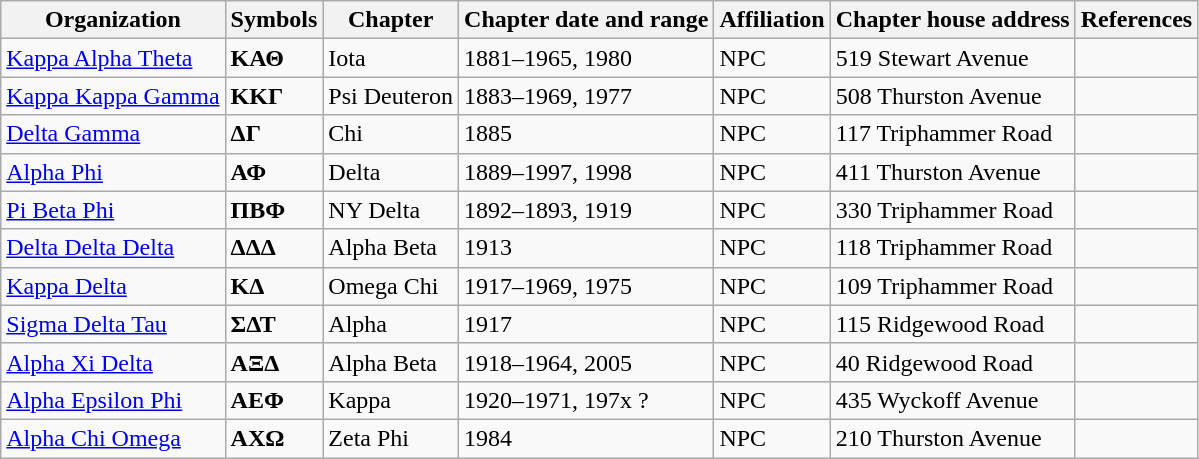<table class="wikitable sortable">
<tr>
<th>Organization</th>
<th>Symbols</th>
<th>Chapter</th>
<th>Chapter date and range</th>
<th>Affiliation</th>
<th>Chapter house address</th>
<th>References</th>
</tr>
<tr>
<td><a href='#'>Kappa Alpha Theta</a></td>
<td><strong>ΚΑΘ</strong></td>
<td>Iota</td>
<td>1881–1965, 1980</td>
<td>NPC</td>
<td>519 Stewart Avenue</td>
<td></td>
</tr>
<tr>
<td><a href='#'>Kappa Kappa Gamma</a></td>
<td><strong>ΚΚΓ</strong></td>
<td>Psi Deuteron</td>
<td>1883–1969, 1977</td>
<td>NPC</td>
<td>508 Thurston Avenue</td>
<td></td>
</tr>
<tr>
<td><a href='#'>Delta Gamma</a></td>
<td><strong>ΔΓ</strong></td>
<td>Chi</td>
<td>1885</td>
<td>NPC</td>
<td>117 Triphammer Road</td>
<td></td>
</tr>
<tr>
<td><a href='#'>Alpha Phi</a></td>
<td><strong>ΑΦ</strong></td>
<td>Delta</td>
<td>1889–1997, 1998</td>
<td>NPC</td>
<td>411 Thurston Avenue</td>
<td></td>
</tr>
<tr>
<td><a href='#'>Pi Beta Phi</a></td>
<td><strong>ΠΒΦ</strong></td>
<td>NY Delta</td>
<td>1892–1893, 1919</td>
<td>NPC</td>
<td>330 Triphammer Road</td>
<td></td>
</tr>
<tr>
<td><a href='#'>Delta Delta Delta</a></td>
<td><strong>ΔΔΔ</strong></td>
<td>Alpha Beta</td>
<td>1913</td>
<td>NPC</td>
<td>118 Triphammer Road</td>
<td></td>
</tr>
<tr>
<td><a href='#'>Kappa Delta</a></td>
<td><strong>ΚΔ</strong></td>
<td>Omega Chi</td>
<td>1917–1969, 1975</td>
<td>NPC</td>
<td>109 Triphammer Road</td>
<td></td>
</tr>
<tr>
<td><a href='#'>Sigma Delta Tau</a></td>
<td><strong>ΣΔΤ</strong></td>
<td>Alpha</td>
<td>1917</td>
<td>NPC</td>
<td>115 Ridgewood Road</td>
<td></td>
</tr>
<tr>
<td><a href='#'>Alpha Xi Delta</a></td>
<td><strong>ΑΞΔ</strong></td>
<td>Alpha Beta</td>
<td>1918–1964, 2005</td>
<td>NPC</td>
<td>40 Ridgewood Road</td>
<td></td>
</tr>
<tr>
<td><a href='#'>Alpha Epsilon Phi</a></td>
<td><strong>ΑΕΦ</strong></td>
<td>Kappa</td>
<td>1920–1971, 197x ?</td>
<td>NPC</td>
<td>435 Wyckoff Avenue</td>
<td></td>
</tr>
<tr>
<td><a href='#'>Alpha Chi Omega</a></td>
<td><strong>ΑΧΩ</strong></td>
<td>Zeta Phi</td>
<td>1984</td>
<td>NPC</td>
<td>210 Thurston Avenue</td>
<td></td>
</tr>
</table>
